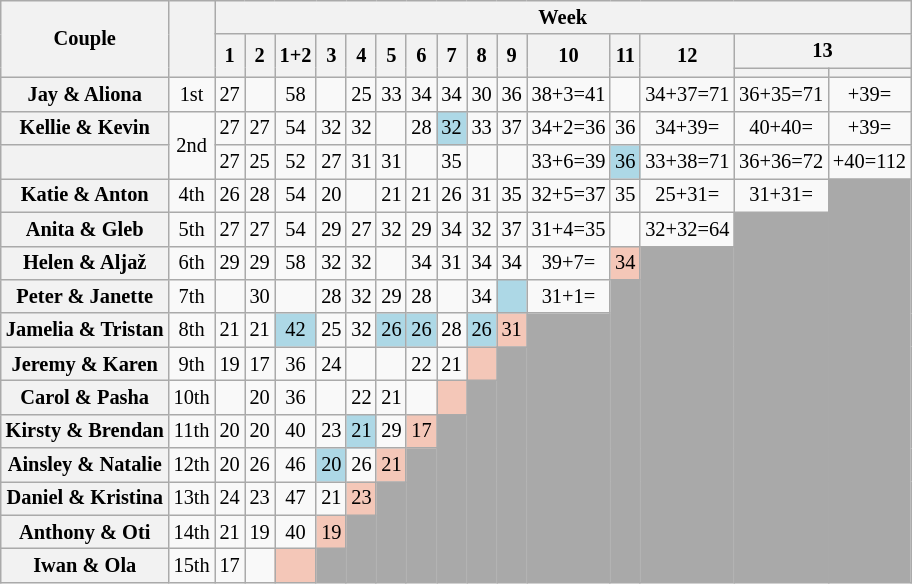<table class="wikitable sortable" style="text-align:center; font-size:85%">
<tr>
<th rowspan="3" scope="col">Couple</th>
<th rowspan="3" scope="col"></th>
<th colspan="15">Week</th>
</tr>
<tr>
<th scope="col" rowspan="2">1</th>
<th scope="col" rowspan="2">2</th>
<th scope="col" rowspan="2">1+2</th>
<th scope="col" rowspan="2">3</th>
<th scope="col" rowspan="2">4</th>
<th scope="col" rowspan="2">5</th>
<th scope="col" rowspan="2">6</th>
<th scope="col" rowspan="2">7</th>
<th scope="col" rowspan="2">8</th>
<th scope="col" rowspan="2">9</th>
<th scope="col" rowspan="2">10</th>
<th scope="col" rowspan="2">11</th>
<th scope="col" rowspan="2">12</th>
<th scope="col" colspan="2">13</th>
</tr>
<tr>
<th></th>
<th></th>
</tr>
<tr>
<th scope="row">Jay & Aliona</th>
<td>1st</td>
<td>27</td>
<td></td>
<td>58</td>
<td></td>
<td>25</td>
<td>33</td>
<td>34</td>
<td>34</td>
<td>30</td>
<td>36</td>
<td>38+3=41</td>
<td></td>
<td>34+37=71</td>
<td>36+35=71</td>
<td>+39=</td>
</tr>
<tr>
<th scope="row">Kellie & Kevin</th>
<td rowspan="2">2nd</td>
<td>27</td>
<td>27</td>
<td>54</td>
<td>32</td>
<td>32</td>
<td></td>
<td>28</td>
<td bgcolor="lightblue">32</td>
<td>33</td>
<td>37</td>
<td>34+2=36</td>
<td>36</td>
<td>34+39=</td>
<td>40+40=</td>
<td>+39=</td>
</tr>
<tr>
<th scope="row"></th>
<td>27</td>
<td>25</td>
<td>52</td>
<td>27</td>
<td>31</td>
<td>31</td>
<td></td>
<td>35</td>
<td></td>
<td></td>
<td>33+6=39</td>
<td bgcolor="lightblue">36</td>
<td>33+38=71</td>
<td>36+36=72</td>
<td>+40=112</td>
</tr>
<tr>
<th scope="row">Katie & Anton</th>
<td>4th</td>
<td>26</td>
<td>28</td>
<td>54</td>
<td>20</td>
<td></td>
<td>21</td>
<td>21</td>
<td>26</td>
<td>31</td>
<td>35</td>
<td>32+5=37</td>
<td>35</td>
<td>25+31=</td>
<td>31+31=</td>
<td rowspan="12" bgcolor="darkgrey"></td>
</tr>
<tr>
<th scope="row">Anita & Gleb</th>
<td>5th</td>
<td>27</td>
<td>27</td>
<td>54</td>
<td>29</td>
<td>27</td>
<td>32</td>
<td>29</td>
<td>34</td>
<td>32</td>
<td>37</td>
<td>31+4=35</td>
<td></td>
<td>32+32=64</td>
<td rowspan="11" bgcolor="darkgrey"></td>
</tr>
<tr>
<th scope="row">Helen & Aljaž</th>
<td>6th</td>
<td>29</td>
<td>29</td>
<td>58</td>
<td>32</td>
<td>32</td>
<td></td>
<td>34</td>
<td>31</td>
<td>34</td>
<td>34</td>
<td>39+7=</td>
<td bgcolor="f4c7b8">34</td>
<td rowspan="10" bgcolor="darkgrey"></td>
</tr>
<tr>
<th scope="row">Peter & Janette</th>
<td>7th</td>
<td></td>
<td>30</td>
<td></td>
<td>28</td>
<td>32</td>
<td>29</td>
<td>28</td>
<td></td>
<td>34</td>
<td bgcolor="lightblue"></td>
<td>31+1=</td>
<td rowspan="9" bgcolor="darkgrey"></td>
</tr>
<tr>
<th scope="row">Jamelia & Tristan</th>
<td>8th</td>
<td>21</td>
<td>21</td>
<td bgcolor="lightblue">42</td>
<td>25</td>
<td>32</td>
<td bgcolor="lightblue">26</td>
<td bgcolor="lightblue">26</td>
<td>28</td>
<td bgcolor="lightblue">26</td>
<td bgcolor="f4c7b8">31</td>
<td rowspan="8" bgcolor="darkgrey"></td>
</tr>
<tr>
<th scope="row">Jeremy & Karen</th>
<td>9th</td>
<td>19</td>
<td>17</td>
<td>36</td>
<td>24</td>
<td></td>
<td></td>
<td>22</td>
<td>21</td>
<td bgcolor="f4c7b8"></td>
<td rowspan="7" bgcolor="darkgrey"></td>
</tr>
<tr>
<th scope="row">Carol & Pasha</th>
<td>10th</td>
<td></td>
<td>20</td>
<td>36</td>
<td></td>
<td>22</td>
<td>21</td>
<td></td>
<td bgcolor="f4c7b8"></td>
<td rowspan="6" bgcolor="darkgrey"></td>
</tr>
<tr>
<th scope="row">Kirsty & Brendan</th>
<td>11th</td>
<td>20</td>
<td>20</td>
<td>40</td>
<td>23</td>
<td bgcolor="lightblue">21</td>
<td>29</td>
<td bgcolor="f4c7b8">17</td>
<td rowspan="5" bgcolor="darkgrey"></td>
</tr>
<tr>
<th scope="row">Ainsley & Natalie</th>
<td>12th</td>
<td>20</td>
<td>26</td>
<td>46</td>
<td bgcolor="lightblue">20</td>
<td>26</td>
<td bgcolor="f4c7b8">21</td>
<td rowspan="4" bgcolor="darkgrey"></td>
</tr>
<tr>
<th scope="row">Daniel & Kristina</th>
<td>13th</td>
<td>24</td>
<td>23</td>
<td>47</td>
<td>21</td>
<td bgcolor="f4c7b8">23</td>
<td rowspan="3" bgcolor="darkgrey"></td>
</tr>
<tr>
<th scope="row">Anthony & Oti</th>
<td>14th</td>
<td>21</td>
<td>19</td>
<td>40</td>
<td bgcolor="f4c7b8">19</td>
<td rowspan="2" bgcolor="darkgrey"></td>
</tr>
<tr>
<th scope="row">Iwan & Ola</th>
<td>15th</td>
<td>17</td>
<td></td>
<td bgcolor="f4c7b8"></td>
<td bgcolor="darkgrey"></td>
</tr>
</table>
